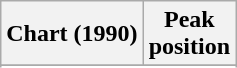<table class="wikitable sortable plainrowheaders" style="text-align:center">
<tr>
<th scope="col">Chart (1990)</th>
<th scope="col">Peak<br>position</th>
</tr>
<tr>
</tr>
<tr>
</tr>
<tr>
</tr>
<tr>
</tr>
</table>
